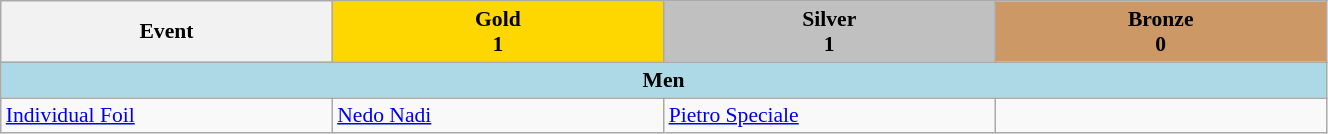<table class="wikitable" width=70% style="font-size:90%; text-align:left;">
<tr>
<th width=25%>Event</th>
<th width=25% style="background-color:gold">Gold<br>1</th>
<th width=25% style="background-color:silver">Silver<br>1</th>
<th width=25% style="background-color:#cc9966">Bronze<br>0</th>
</tr>
<tr>
<td colspan=4 align=center bgcolor=lightblue><strong>Men</strong></td>
</tr>
<tr>
<td><a href='#'>Individual Foil</a></td>
<td><a href='#'>Nedo Nadi</a></td>
<td><a href='#'>Pietro Speciale</a></td>
<td></td>
</tr>
</table>
